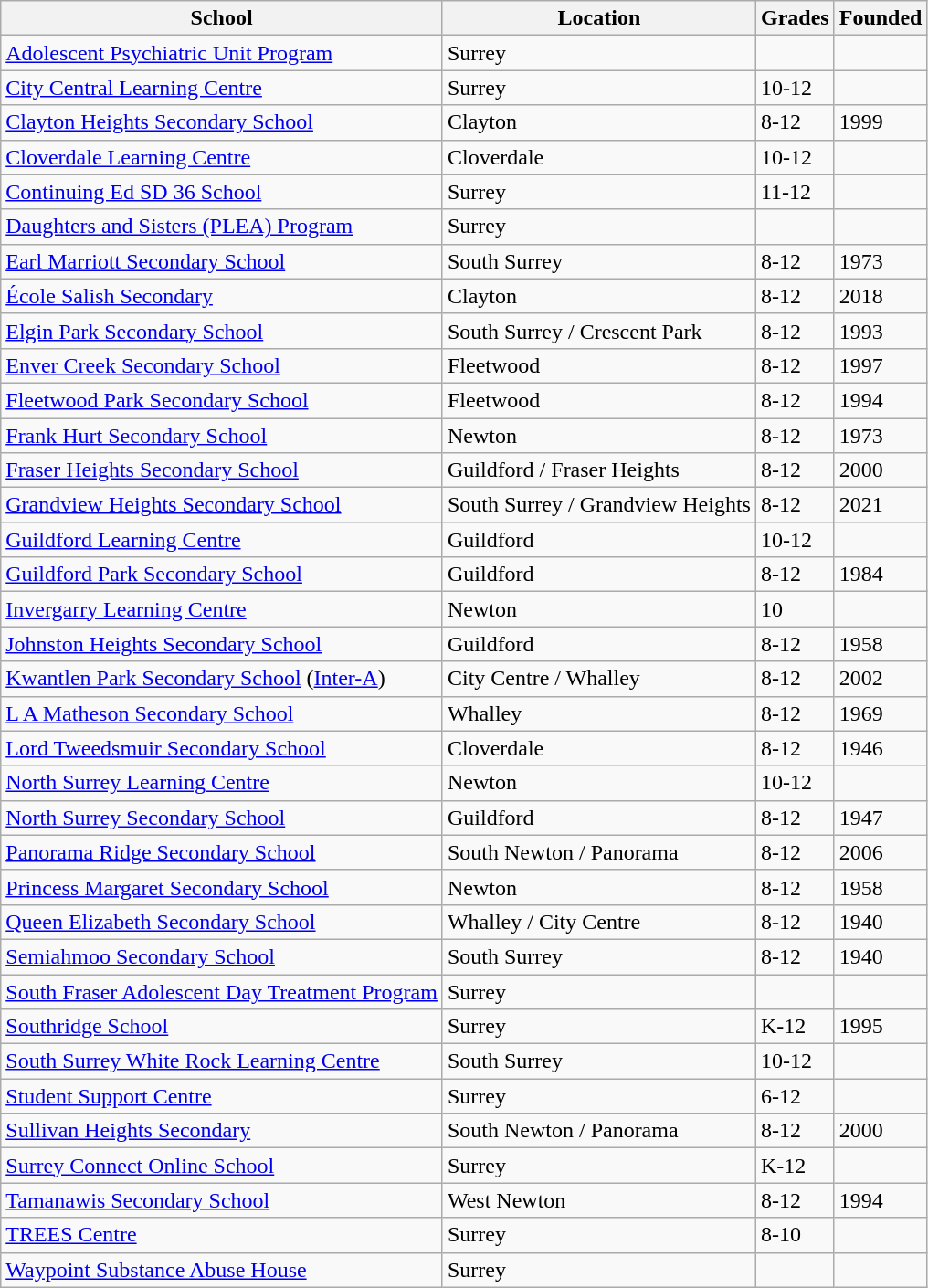<table class="wikitable">
<tr>
<th>School</th>
<th>Location</th>
<th>Grades</th>
<th>Founded</th>
</tr>
<tr>
<td><a href='#'>Adolescent Psychiatric Unit Program</a></td>
<td>Surrey</td>
<td></td>
<td></td>
</tr>
<tr>
<td><a href='#'>City Central Learning Centre</a></td>
<td>Surrey</td>
<td>10-12</td>
<td></td>
</tr>
<tr>
<td><a href='#'>Clayton Heights Secondary School</a></td>
<td>Clayton</td>
<td>8-12</td>
<td>1999</td>
</tr>
<tr>
<td><a href='#'>Cloverdale Learning Centre</a></td>
<td>Cloverdale</td>
<td>10-12</td>
<td></td>
</tr>
<tr>
<td><a href='#'>Continuing Ed SD 36 School</a></td>
<td>Surrey</td>
<td>11-12</td>
<td></td>
</tr>
<tr>
<td><a href='#'>Daughters and Sisters (PLEA) Program</a></td>
<td>Surrey</td>
<td></td>
<td></td>
</tr>
<tr>
<td><a href='#'>Earl Marriott Secondary School</a></td>
<td>South Surrey</td>
<td>8-12</td>
<td>1973</td>
</tr>
<tr>
<td><a href='#'>École Salish Secondary</a></td>
<td>Clayton</td>
<td>8-12</td>
<td>2018</td>
</tr>
<tr>
<td><a href='#'>Elgin Park Secondary School</a></td>
<td>South Surrey / Crescent Park</td>
<td>8-12</td>
<td>1993</td>
</tr>
<tr>
<td><a href='#'>Enver Creek Secondary School</a></td>
<td>Fleetwood</td>
<td>8-12</td>
<td>1997</td>
</tr>
<tr>
<td><a href='#'>Fleetwood Park Secondary School</a></td>
<td>Fleetwood</td>
<td>8-12</td>
<td>1994</td>
</tr>
<tr>
<td><a href='#'>Frank Hurt Secondary School</a></td>
<td>Newton</td>
<td>8-12</td>
<td>1973</td>
</tr>
<tr>
<td><a href='#'>Fraser Heights Secondary School</a></td>
<td>Guildford / Fraser Heights</td>
<td>8-12</td>
<td>2000</td>
</tr>
<tr>
<td><a href='#'>Grandview Heights Secondary School</a></td>
<td>South Surrey / Grandview Heights</td>
<td>8-12</td>
<td>2021</td>
</tr>
<tr>
<td><a href='#'>Guildford Learning Centre</a></td>
<td>Guildford</td>
<td>10-12</td>
<td></td>
</tr>
<tr>
<td><a href='#'>Guildford Park Secondary School</a></td>
<td>Guildford</td>
<td>8-12</td>
<td>1984</td>
</tr>
<tr>
<td><a href='#'>Invergarry Learning Centre</a></td>
<td>Newton</td>
<td>10</td>
<td></td>
</tr>
<tr>
<td><a href='#'>Johnston Heights Secondary School</a></td>
<td>Guildford</td>
<td>8-12</td>
<td>1958</td>
</tr>
<tr>
<td><a href='#'>Kwantlen Park Secondary School</a> (<a href='#'>Inter-A</a>)</td>
<td>City Centre / Whalley</td>
<td>8-12</td>
<td>2002</td>
</tr>
<tr>
<td><a href='#'>L A Matheson Secondary School</a></td>
<td>Whalley</td>
<td>8-12</td>
<td>1969</td>
</tr>
<tr>
<td><a href='#'>Lord Tweedsmuir Secondary School</a></td>
<td>Cloverdale</td>
<td>8-12</td>
<td>1946</td>
</tr>
<tr>
<td><a href='#'>North Surrey Learning Centre</a></td>
<td>Newton</td>
<td>10-12</td>
<td></td>
</tr>
<tr>
<td><a href='#'>North Surrey Secondary School</a></td>
<td>Guildford</td>
<td>8-12</td>
<td>1947</td>
</tr>
<tr>
<td><a href='#'>Panorama Ridge Secondary School</a></td>
<td>South Newton / Panorama</td>
<td>8-12</td>
<td>2006</td>
</tr>
<tr>
<td><a href='#'>Princess Margaret Secondary School</a></td>
<td>Newton</td>
<td>8-12</td>
<td>1958</td>
</tr>
<tr>
<td><a href='#'>Queen Elizabeth Secondary School</a></td>
<td>Whalley / City Centre</td>
<td>8-12</td>
<td>1940</td>
</tr>
<tr>
<td><a href='#'>Semiahmoo Secondary School</a></td>
<td>South Surrey</td>
<td>8-12</td>
<td>1940</td>
</tr>
<tr>
<td><a href='#'>South Fraser Adolescent Day Treatment Program</a></td>
<td>Surrey</td>
<td></td>
<td></td>
</tr>
<tr>
<td><a href='#'>Southridge School</a></td>
<td>Surrey</td>
<td>K-12</td>
<td>1995</td>
</tr>
<tr>
<td><a href='#'>South Surrey White Rock Learning Centre</a></td>
<td>South Surrey</td>
<td>10-12</td>
<td></td>
</tr>
<tr>
<td><a href='#'>Student Support Centre</a></td>
<td>Surrey</td>
<td>6-12</td>
<td></td>
</tr>
<tr>
<td><a href='#'>Sullivan Heights Secondary</a></td>
<td>South Newton / Panorama</td>
<td>8-12</td>
<td>2000</td>
</tr>
<tr>
<td><a href='#'>Surrey Connect Online School</a></td>
<td>Surrey</td>
<td>K-12</td>
<td></td>
</tr>
<tr>
<td><a href='#'>Tamanawis Secondary School</a></td>
<td>West Newton</td>
<td>8-12</td>
<td>1994</td>
</tr>
<tr>
<td><a href='#'>TREES Centre</a></td>
<td>Surrey</td>
<td>8-10</td>
<td></td>
</tr>
<tr>
<td><a href='#'>Waypoint Substance Abuse House</a></td>
<td>Surrey</td>
<td></td>
<td></td>
</tr>
</table>
